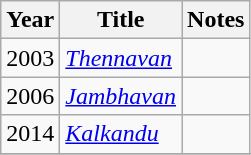<table class="wikitable">
<tr>
<th>Year</th>
<th>Title</th>
<th>Notes</th>
</tr>
<tr>
<td>2003</td>
<td><em><a href='#'>Thennavan</a></em></td>
<td></td>
</tr>
<tr>
<td>2006</td>
<td><em><a href='#'>Jambhavan</a></em></td>
<td></td>
</tr>
<tr>
<td>2014</td>
<td><em><a href='#'>Kalkandu</a></em></td>
<td></td>
</tr>
<tr>
</tr>
</table>
